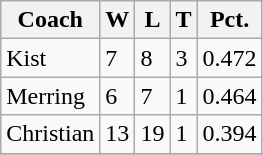<table class="wikitable">
<tr>
<th>Coach</th>
<th>W</th>
<th>L</th>
<th>T</th>
<th>Pct.</th>
</tr>
<tr>
<td>Kist</td>
<td>7</td>
<td>8</td>
<td>3</td>
<td>0.472</td>
</tr>
<tr>
<td>Merring</td>
<td>6</td>
<td>7</td>
<td>1</td>
<td>0.464</td>
</tr>
<tr>
<td>Christian</td>
<td>13</td>
<td>19</td>
<td>1</td>
<td>0.394</td>
</tr>
<tr>
</tr>
</table>
